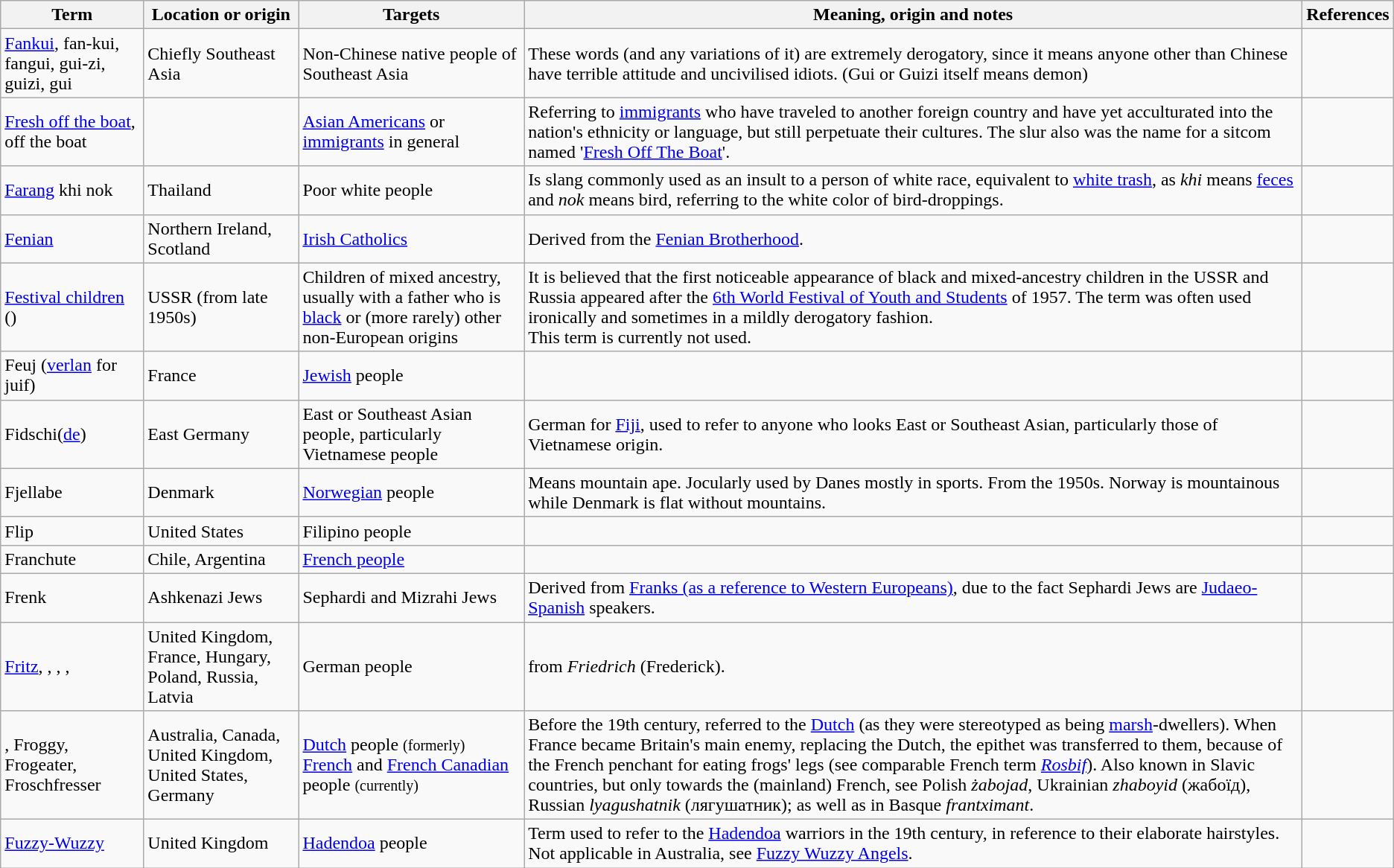<table class="wikitable">
<tr>
<th>Term</th>
<th>Location or origin</th>
<th>Targets</th>
<th>Meaning, origin and notes</th>
<th>References</th>
</tr>
<tr>
<td><a href='#'>Fankui</a>, fan-kui, fangui, gui-zi, guizi, gui</td>
<td>Chiefly Southeast Asia</td>
<td>Non-Chinese native people of Southeast Asia</td>
<td>These words (and any variations of it) are extremely derogatory, since it means anyone other than Chinese have terrible attitude and uncivilised idiots. (Gui or Guizi itself means demon)</td>
<td></td>
</tr>
<tr>
<td><a href='#'>Fresh off the boat</a>, off the boat</td>
<td></td>
<td><a href='#'>Asian Americans</a> or <a href='#'>immigrants</a> in general</td>
<td>Referring to <a href='#'>immigrants</a> who have traveled to another foreign country and have yet acculturated into the nation's ethnicity or language, but still perpetuate their cultures. The slur also was the name for a sitcom named '<a href='#'>Fresh Off The Boat</a>'.</td>
<td></td>
</tr>
<tr>
<td><a href='#'>Farang</a> khi nok</td>
<td>Thailand</td>
<td>Poor white people</td>
<td>Is slang commonly used as an insult to a person of white race, equivalent to <a href='#'>white trash</a>, as <em>khi</em> means <a href='#'>feces</a> and <em>nok</em> means bird, referring to the white color of bird-droppings.</td>
<td></td>
</tr>
<tr>
<td><a href='#'>Fenian</a></td>
<td>Northern Ireland, Scotland</td>
<td><a href='#'>Irish Catholics</a></td>
<td>Derived from the <a href='#'>Fenian Brotherhood</a>.</td>
<td></td>
</tr>
<tr>
<td><a href='#'>Festival children</a> ()</td>
<td>USSR (from late 1950s)</td>
<td>Children of mixed ancestry, usually with a father who is <a href='#'>black</a> or (more rarely) other non-European origins</td>
<td>It is believed that the first noticeable appearance of black and mixed-ancestry children in the USSR and Russia appeared after the <a href='#'>6th World Festival of Youth and Students</a> of 1957. The term was often used ironically and sometimes in a mildly derogatory fashion.<br>This term is currently not used.</td>
<td></td>
</tr>
<tr>
<td>Feuj (<a href='#'>verlan</a> for juif)</td>
<td>France</td>
<td><a href='#'>Jewish</a> people</td>
<td></td>
<td></td>
</tr>
<tr>
<td>Fidschi(<a href='#'>de</a>)</td>
<td>East Germany</td>
<td>East or Southeast Asian people, particularly Vietnamese people</td>
<td>German for <a href='#'>Fiji</a>, used to refer to anyone who looks East or Southeast Asian, particularly those of Vietnamese origin.</td>
<td></td>
</tr>
<tr>
<td>Fjellabe</td>
<td>Denmark</td>
<td><a href='#'>Norwegian</a> people</td>
<td>Means mountain ape. Jocularly used by Danes mostly in sports. From the 1950s. Norway is mountainous while Denmark is flat without mountains.</td>
<td></td>
</tr>
<tr>
<td>Flip</td>
<td>United States</td>
<td>Filipino people</td>
<td></td>
<td></td>
</tr>
<tr>
<td>Franchute</td>
<td>Chile, Argentina</td>
<td><a href='#'>French people</a></td>
<td></td>
<td></td>
</tr>
<tr>
<td>Frenk</td>
<td>Ashkenazi Jews</td>
<td>Sephardi and Mizrahi Jews</td>
<td>Derived from <a href='#'>Franks (as a reference to Western Europeans)</a>, due to the fact Sephardi Jews are <a href='#'>Judaeo-Spanish</a> speakers.</td>
<td></td>
</tr>
<tr>
<td><a href='#'>Fritz</a>, , , , </td>
<td>United Kingdom, France, Hungary, Poland, Russia, Latvia</td>
<td>German people</td>
<td>from <em>Friedrich</em> (Frederick).</td>
<td></td>
</tr>
<tr>
<td>, Froggy, Frogeater, Froschfresser</td>
<td>Australia, Canada, United Kingdom, United States, Germany</td>
<td><a href='#'>Dutch</a> people <small>(formerly)</small><br><a href='#'>French</a> and <a href='#'>French Canadian</a> people <small>(currently)</small></td>
<td>Before the 19th century, referred to the <a href='#'>Dutch</a> (as they were stereotyped as being <a href='#'>marsh</a>-dwellers). When France became Britain's main enemy, replacing the Dutch, the epithet was transferred to them, because of the French penchant for eating frogs' legs (see comparable French term <em><a href='#'>Rosbif</a></em>). Also known in Slavic countries, but only towards the (mainland) French, see Polish <em>żabojad</em>, Ukrainian <em>zhaboyid</em> (жабоїд), Russian <em>lyagushatnik</em> (лягушатник); as well as in Basque <em>frantximant</em>.</td>
<td></td>
</tr>
<tr>
<td><a href='#'>Fuzzy-Wuzzy</a></td>
<td>United Kingdom</td>
<td><a href='#'>Hadendoa</a> people</td>
<td>Term used to refer to the <a href='#'>Hadendoa</a> warriors in the 19th century, in reference to their elaborate hairstyles. Not applicable in Australia, see <a href='#'>Fuzzy Wuzzy Angels</a>.</td>
<td></td>
</tr>
</table>
